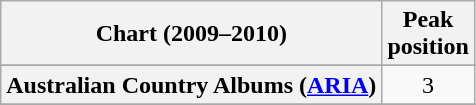<table class="wikitable sortable plainrowheaders" style="text-align:center">
<tr>
<th scope="col">Chart (2009–2010)</th>
<th scope="col">Peak<br> position</th>
</tr>
<tr>
</tr>
<tr>
<th scope="row">Australian Country Albums (<a href='#'>ARIA</a>)</th>
<td>3</td>
</tr>
<tr>
</tr>
<tr>
</tr>
</table>
